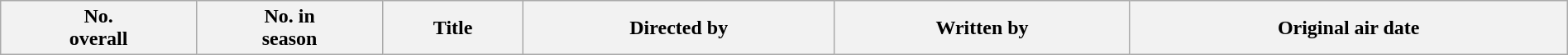<table class="wikitable plainrowheaders" style="width:100%; background:#fff;">
<tr>
<th style="background:#;">No.<br>overall</th>
<th style="background:#;">No. in<br>season</th>
<th style="background:#;">Title</th>
<th style="background:#;">Directed by</th>
<th style="background:#;">Written by</th>
<th style="background:#;">Original air date<br>














</th>
</tr>
</table>
